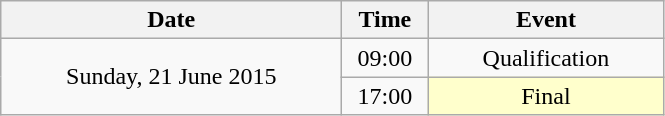<table class = "wikitable" style="text-align:center;">
<tr>
<th width=220>Date</th>
<th width=50>Time</th>
<th width=150>Event</th>
</tr>
<tr>
<td rowspan=2>Sunday, 21 June 2015</td>
<td>09:00</td>
<td>Qualification</td>
</tr>
<tr>
<td>17:00</td>
<td bgcolor=ffffcc>Final</td>
</tr>
</table>
